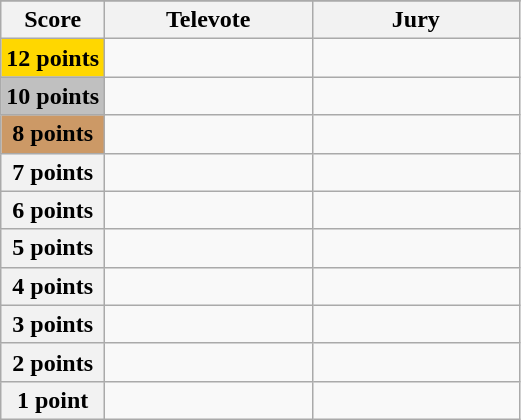<table class="wikitable">
<tr>
</tr>
<tr>
<th scope="col" width="20%">Score</th>
<th scope="col" width="40%">Televote</th>
<th scope="col" width="40%">Jury</th>
</tr>
<tr>
<th scope="row" style="background:gold">12 points</th>
<td></td>
<td></td>
</tr>
<tr>
<th scope="row" style="background:silver">10 points</th>
<td></td>
<td></td>
</tr>
<tr>
<th scope="row" style="background:#CC9966">8 points</th>
<td></td>
<td></td>
</tr>
<tr>
<th scope="row">7 points</th>
<td></td>
<td></td>
</tr>
<tr>
<th scope="row">6 points</th>
<td></td>
<td></td>
</tr>
<tr>
<th scope="row">5 points</th>
<td></td>
<td></td>
</tr>
<tr>
<th scope="row">4 points</th>
<td></td>
<td></td>
</tr>
<tr>
<th scope="row">3 points</th>
<td></td>
<td></td>
</tr>
<tr>
<th scope="row">2 points</th>
<td></td>
<td></td>
</tr>
<tr>
<th scope="row">1 point</th>
<td></td>
<td></td>
</tr>
</table>
